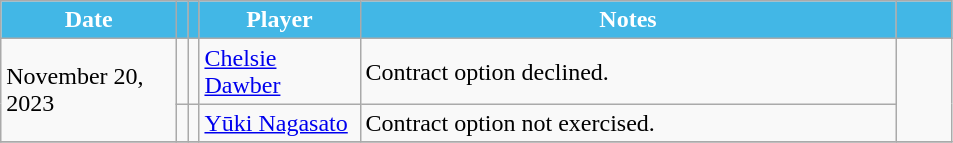<table class="wikitable sortable">
<tr>
<th style="background:#42b7e6; color:#fff; width:110px;" data-sort-type="date" scope="col">Date</th>
<th style="background:#42b7e6; color:#fff;" scope="col"></th>
<th style="background:#42b7e6; color:#fff;" scope="col"></th>
<th style="background:#42b7e6; color:#fff; width:100px;" scope="col">Player</th>
<th style="background:#42b7e6; color:#fff; width:350px;" scope="col">Notes</th>
<th style="background:#42b7e6; color:#fff; width:30px;" scope="col"></th>
</tr>
<tr>
<td rowspan="2">November 20, 2023</td>
<td></td>
<td></td>
<td><a href='#'>Chelsie Dawber</a></td>
<td>Contract option declined.</td>
<td rowspan="2"></td>
</tr>
<tr>
<td></td>
<td></td>
<td><a href='#'>Yūki Nagasato</a></td>
<td>Contract option not exercised.</td>
</tr>
<tr>
</tr>
</table>
